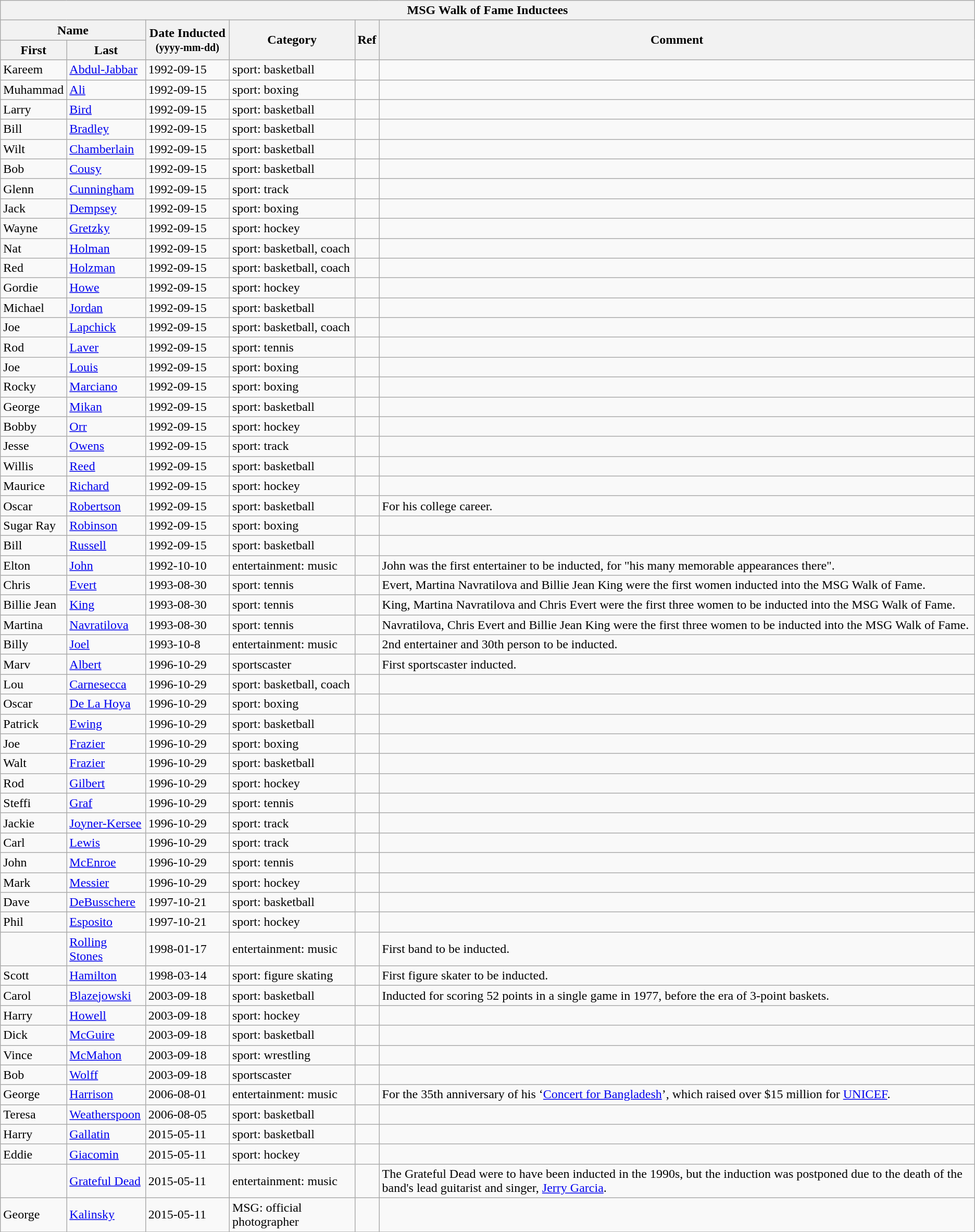<table class="wikitable sortable">
<tr>
<th colspan="6">MSG Walk of Fame Inductees</th>
</tr>
<tr>
<th colspan="2" class="unsortable">Name</th>
<th rowspan="2" scope="col" style="width: 100px;">Date Inducted<br><small>(yyyy-mm-dd)</small></th>
<th rowspan="2">Category</th>
<th rowspan="2" class="unsortable">Ref</th>
<th rowspan="2" class="unsortable">Comment</th>
</tr>
<tr>
<th colspan="1" class="unsortable">First</th>
<th colspan="1">Last</th>
</tr>
<tr>
<td rowspan="1">Kareem</td>
<td><a href='#'>Abdul-Jabbar</a></td>
<td>1992-09-15</td>
<td>sport: basketball</td>
<td></td>
<td></td>
</tr>
<tr>
<td rowspan="1">Muhammad</td>
<td><a href='#'>Ali</a></td>
<td>1992-09-15</td>
<td>sport: boxing</td>
<td></td>
<td></td>
</tr>
<tr>
<td rowspan="1">Larry</td>
<td><a href='#'>Bird</a></td>
<td>1992-09-15</td>
<td>sport: basketball</td>
<td></td>
<td></td>
</tr>
<tr>
<td rowspan="1">Bill</td>
<td><a href='#'>Bradley</a></td>
<td>1992-09-15</td>
<td>sport: basketball</td>
<td></td>
<td></td>
</tr>
<tr>
<td rowspan="1">Wilt</td>
<td><a href='#'>Chamberlain</a></td>
<td>1992-09-15</td>
<td>sport: basketball</td>
<td></td>
<td></td>
</tr>
<tr>
<td rowspan="1">Bob</td>
<td><a href='#'>Cousy</a></td>
<td>1992-09-15</td>
<td>sport: basketball</td>
<td></td>
<td></td>
</tr>
<tr>
<td rowspan="1">Glenn</td>
<td><a href='#'>Cunningham</a></td>
<td>1992-09-15</td>
<td>sport: track</td>
<td></td>
<td></td>
</tr>
<tr>
<td rowspan="1">Jack</td>
<td><a href='#'>Dempsey</a></td>
<td>1992-09-15</td>
<td>sport: boxing</td>
<td></td>
<td></td>
</tr>
<tr>
<td rowspan="1">Wayne</td>
<td><a href='#'>Gretzky</a></td>
<td>1992-09-15</td>
<td>sport: hockey</td>
<td></td>
<td></td>
</tr>
<tr>
<td rowspan="1">Nat</td>
<td><a href='#'>Holman</a></td>
<td>1992-09-15</td>
<td>sport: basketball, coach</td>
<td></td>
<td></td>
</tr>
<tr>
<td rowspan="1">Red</td>
<td><a href='#'>Holzman</a></td>
<td>1992-09-15</td>
<td>sport: basketball, coach</td>
<td></td>
<td></td>
</tr>
<tr>
<td rowspan="1">Gordie</td>
<td><a href='#'>Howe</a></td>
<td>1992-09-15</td>
<td>sport: hockey</td>
<td></td>
<td></td>
</tr>
<tr>
<td rowspan="1">Michael</td>
<td><a href='#'>Jordan</a></td>
<td>1992-09-15</td>
<td>sport: basketball</td>
<td></td>
<td></td>
</tr>
<tr>
<td rowspan="1">Joe</td>
<td><a href='#'>Lapchick</a></td>
<td>1992-09-15</td>
<td>sport: basketball, coach</td>
<td></td>
<td></td>
</tr>
<tr>
<td rowspan="1">Rod</td>
<td><a href='#'>Laver</a></td>
<td>1992-09-15</td>
<td>sport: tennis</td>
<td></td>
<td></td>
</tr>
<tr>
<td rowspan="1">Joe</td>
<td><a href='#'>Louis</a></td>
<td>1992-09-15</td>
<td>sport: boxing</td>
<td></td>
<td></td>
</tr>
<tr>
<td rowspan="1">Rocky</td>
<td><a href='#'>Marciano</a></td>
<td>1992-09-15</td>
<td>sport: boxing</td>
<td></td>
<td></td>
</tr>
<tr>
<td rowspan="1">George</td>
<td><a href='#'>Mikan</a></td>
<td>1992-09-15</td>
<td>sport: basketball</td>
<td></td>
<td></td>
</tr>
<tr>
<td rowspan="1">Bobby</td>
<td><a href='#'>Orr</a></td>
<td>1992-09-15</td>
<td>sport: hockey</td>
<td></td>
<td></td>
</tr>
<tr>
<td rowspan="1">Jesse</td>
<td><a href='#'>Owens</a></td>
<td>1992-09-15</td>
<td>sport: track</td>
<td></td>
<td></td>
</tr>
<tr>
<td rowspan="1">Willis</td>
<td><a href='#'>Reed</a></td>
<td>1992-09-15</td>
<td>sport: basketball</td>
<td></td>
<td></td>
</tr>
<tr>
<td rowspan="1">Maurice</td>
<td><a href='#'>Richard</a></td>
<td>1992-09-15</td>
<td>sport: hockey</td>
<td></td>
<td></td>
</tr>
<tr>
<td rowspan="1">Oscar</td>
<td><a href='#'>Robertson</a></td>
<td>1992-09-15</td>
<td>sport: basketball</td>
<td></td>
<td>For his college career.</td>
</tr>
<tr>
<td rowspan="1">Sugar Ray</td>
<td><a href='#'>Robinson</a></td>
<td>1992-09-15</td>
<td>sport: boxing</td>
<td></td>
<td></td>
</tr>
<tr>
<td rowspan="1">Bill</td>
<td><a href='#'>Russell</a></td>
<td>1992-09-15</td>
<td>sport: basketball</td>
<td></td>
<td></td>
</tr>
<tr>
<td rowspan="1">Elton</td>
<td><a href='#'>John</a></td>
<td>1992-10-10</td>
<td>entertainment: music</td>
<td></td>
<td>John was the first entertainer to be inducted, for "his many memorable appearances there".</td>
</tr>
<tr>
<td rowspan="1">Chris</td>
<td><a href='#'>Evert</a></td>
<td>1993-08-30</td>
<td>sport: tennis</td>
<td></td>
<td>Evert, Martina Navratilova and Billie Jean King were the first women inducted into the MSG Walk of Fame.</td>
</tr>
<tr>
<td rowspan="1">Billie Jean</td>
<td><a href='#'>King</a></td>
<td>1993-08-30</td>
<td>sport: tennis</td>
<td></td>
<td>King, Martina Navratilova and Chris Evert were the first three women to be inducted into the MSG Walk of Fame.</td>
</tr>
<tr>
<td rowspan="1">Martina</td>
<td><a href='#'>Navratilova</a></td>
<td>1993-08-30</td>
<td>sport: tennis</td>
<td></td>
<td>Navratilova, Chris Evert and Billie Jean King were the first three women to be inducted into the MSG Walk of Fame.</td>
</tr>
<tr>
<td rowspan="1">Billy</td>
<td><a href='#'>Joel</a></td>
<td>1993-10-8</td>
<td>entertainment: music</td>
<td></td>
<td>2nd entertainer and 30th person to be inducted.</td>
</tr>
<tr>
<td rowspan="1">Marv</td>
<td><a href='#'>Albert</a></td>
<td>1996-10-29</td>
<td>sportscaster</td>
<td></td>
<td>First sportscaster inducted.</td>
</tr>
<tr>
<td rowspan="1">Lou</td>
<td><a href='#'>Carnesecca</a></td>
<td>1996-10-29</td>
<td>sport: basketball, coach</td>
<td></td>
<td></td>
</tr>
<tr>
<td rowspan="1">Oscar</td>
<td><a href='#'>De La Hoya</a></td>
<td>1996-10-29</td>
<td>sport: boxing</td>
<td></td>
<td></td>
</tr>
<tr>
<td rowspan="1">Patrick</td>
<td><a href='#'>Ewing</a></td>
<td>1996-10-29</td>
<td>sport: basketball</td>
<td></td>
<td></td>
</tr>
<tr>
<td rowspan="1">Joe</td>
<td><a href='#'>Frazier</a></td>
<td>1996-10-29</td>
<td>sport: boxing</td>
<td></td>
<td></td>
</tr>
<tr>
<td rowspan="1">Walt</td>
<td><a href='#'>Frazier</a></td>
<td>1996-10-29</td>
<td>sport: basketball</td>
<td></td>
<td></td>
</tr>
<tr>
<td rowspan="1">Rod</td>
<td><a href='#'>Gilbert</a></td>
<td>1996-10-29</td>
<td>sport: hockey</td>
<td></td>
<td></td>
</tr>
<tr>
<td rowspan="1">Steffi</td>
<td><a href='#'>Graf</a></td>
<td>1996-10-29</td>
<td>sport: tennis</td>
<td></td>
<td></td>
</tr>
<tr>
<td rowspan="1">Jackie</td>
<td><a href='#'>Joyner-Kersee</a></td>
<td>1996-10-29</td>
<td>sport: track</td>
<td></td>
<td></td>
</tr>
<tr>
<td rowspan="1">Carl</td>
<td><a href='#'>Lewis</a></td>
<td>1996-10-29</td>
<td>sport: track</td>
<td></td>
<td></td>
</tr>
<tr>
<td rowspan="1">John</td>
<td><a href='#'>McEnroe</a></td>
<td>1996-10-29</td>
<td>sport: tennis</td>
<td></td>
<td></td>
</tr>
<tr>
<td rowspan="1">Mark</td>
<td><a href='#'>Messier</a></td>
<td>1996-10-29</td>
<td>sport: hockey</td>
<td></td>
<td></td>
</tr>
<tr>
<td rowspan="1">Dave</td>
<td><a href='#'>DeBusschere</a></td>
<td>1997-10-21</td>
<td>sport: basketball</td>
<td></td>
<td></td>
</tr>
<tr>
<td rowspan="1">Phil</td>
<td><a href='#'>Esposito</a></td>
<td>1997-10-21</td>
<td>sport: hockey</td>
<td></td>
<td></td>
</tr>
<tr>
<td rowspan="1"></td>
<td><a href='#'>Rolling Stones</a></td>
<td>1998-01-17</td>
<td>entertainment: music</td>
<td></td>
<td>First band to be inducted.</td>
</tr>
<tr>
<td rowspan="1">Scott</td>
<td><a href='#'>Hamilton</a></td>
<td>1998-03-14</td>
<td>sport: figure skating</td>
<td></td>
<td>First figure skater to be inducted.</td>
</tr>
<tr>
<td rowspan="1">Carol</td>
<td><a href='#'>Blazejowski</a></td>
<td>2003-09-18</td>
<td>sport: basketball</td>
<td></td>
<td>Inducted for scoring 52 points in a single game in 1977, before the era of 3-point baskets.</td>
</tr>
<tr>
<td rowspan="1">Harry</td>
<td><a href='#'>Howell</a></td>
<td>2003-09-18</td>
<td>sport: hockey</td>
<td></td>
<td></td>
</tr>
<tr>
<td rowspan="1">Dick</td>
<td><a href='#'>McGuire</a></td>
<td>2003-09-18</td>
<td>sport: basketball</td>
<td></td>
<td></td>
</tr>
<tr>
<td rowspan="1">Vince</td>
<td><a href='#'>McMahon</a></td>
<td>2003-09-18</td>
<td>sport: wrestling</td>
<td></td>
<td></td>
</tr>
<tr>
<td rowspan="1">Bob</td>
<td><a href='#'>Wolff</a></td>
<td>2003-09-18</td>
<td>sportscaster</td>
<td></td>
<td></td>
</tr>
<tr>
<td rowspan="1">George</td>
<td><a href='#'>Harrison</a></td>
<td>2006-08-01</td>
<td>entertainment: music</td>
<td></td>
<td>For the 35th anniversary of his ‘<a href='#'>Concert for Bangladesh</a>’, which raised over $15 million for <a href='#'>UNICEF</a>.</td>
</tr>
<tr>
<td rowspan="1">Teresa</td>
<td><a href='#'>Weatherspoon</a></td>
<td>2006-08-05</td>
<td>sport: basketball</td>
<td></td>
<td></td>
</tr>
<tr>
<td rowspan="1">Harry</td>
<td><a href='#'>Gallatin</a></td>
<td>2015-05-11</td>
<td>sport: basketball</td>
<td></td>
<td></td>
</tr>
<tr>
<td rowspan="1">Eddie</td>
<td><a href='#'>Giacomin</a></td>
<td>2015-05-11</td>
<td>sport: hockey</td>
<td></td>
<td></td>
</tr>
<tr>
<td rowspan="1"></td>
<td><a href='#'>Grateful Dead</a></td>
<td>2015-05-11</td>
<td>entertainment: music</td>
<td></td>
<td>The Grateful Dead were to have been inducted in the 1990s, but the induction was postponed due to the death of the band's lead guitarist and singer, <a href='#'>Jerry Garcia</a>.</td>
</tr>
<tr>
<td rowspan="1">George</td>
<td><a href='#'>Kalinsky</a></td>
<td>2015-05-11</td>
<td>MSG: official photographer</td>
<td></td>
<td></td>
</tr>
<tr>
</tr>
</table>
